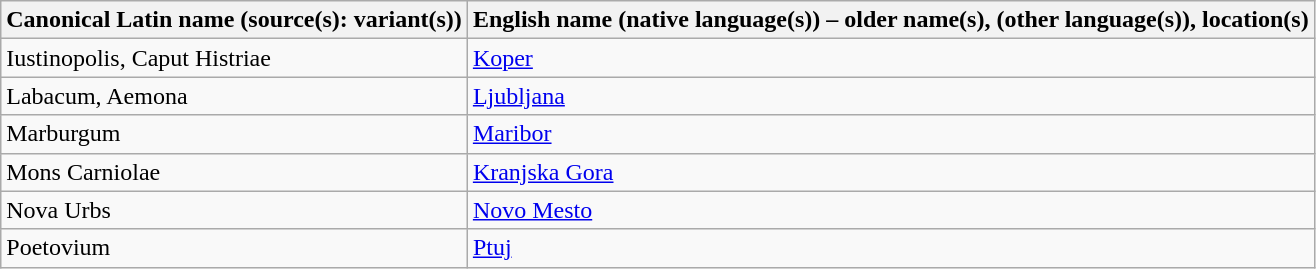<table class="wikitable sortable">
<tr>
<th>Canonical Latin name (source(s): variant(s))</th>
<th>English name (native language(s)) – older name(s), (other language(s)), location(s)</th>
</tr>
<tr>
<td>Iustinopolis, Caput Histriae</td>
<td><a href='#'>Koper</a></td>
</tr>
<tr>
<td>Labacum, Aemona</td>
<td><a href='#'>Ljubljana</a></td>
</tr>
<tr>
<td>Marburgum</td>
<td><a href='#'>Maribor</a></td>
</tr>
<tr>
<td>Mons Carniolae</td>
<td><a href='#'>Kranjska Gora</a></td>
</tr>
<tr>
<td>Nova Urbs</td>
<td><a href='#'>Novo Mesto</a></td>
</tr>
<tr>
<td>Poetovium</td>
<td><a href='#'>Ptuj</a></td>
</tr>
</table>
